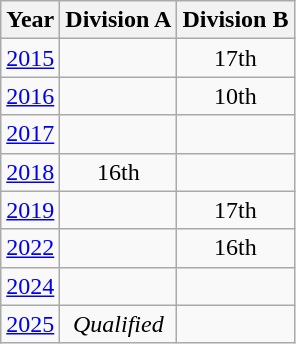<table class="wikitable" style="text-align:center">
<tr>
<th>Year</th>
<th>Division A</th>
<th>Division B</th>
</tr>
<tr>
<td><a href='#'>2015</a></td>
<td></td>
<td>17th</td>
</tr>
<tr>
<td><a href='#'>2016</a></td>
<td></td>
<td>10th</td>
</tr>
<tr>
<td><a href='#'>2017</a></td>
<td></td>
<td></td>
</tr>
<tr>
<td><a href='#'>2018</a></td>
<td>16th</td>
<td></td>
</tr>
<tr>
<td><a href='#'>2019</a></td>
<td></td>
<td>17th</td>
</tr>
<tr>
<td><a href='#'>2022</a></td>
<td></td>
<td>16th</td>
</tr>
<tr>
<td><a href='#'>2024</a></td>
<td></td>
<td></td>
</tr>
<tr>
<td><a href='#'>2025</a></td>
<td><em>Qualified</em></td>
<td></td>
</tr>
</table>
